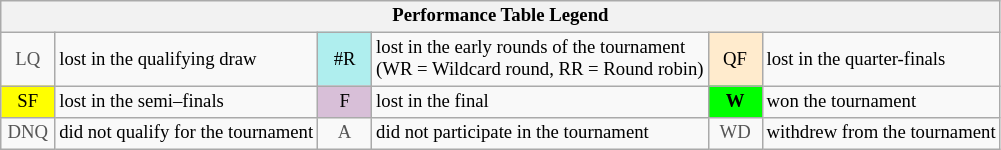<table class="wikitable" style="font-size:78%;">
<tr>
<th colspan="6">Performance Table Legend</th>
</tr>
<tr>
<td align="center" style="color:#555555;" width="30">LQ</td>
<td>lost in the qualifying draw</td>
<td align="center" style="background:#afeeee;">#R</td>
<td>lost in the early rounds of the tournament<br>(WR = Wildcard round, RR = Round robin)</td>
<td align="center" style="background:#ffebcd;">QF</td>
<td>lost in the quarter-finals</td>
</tr>
<tr>
<td align="center" style="background:yellow;">SF</td>
<td>lost in the semi–finals</td>
<td align="center" style="background:#D8BFD8;">F</td>
<td>lost in the final</td>
<td align="center" style="background:#00ff00;"><strong>W</strong></td>
<td>won the tournament</td>
</tr>
<tr>
<td align="center" style="color:#555555;" width="30">DNQ</td>
<td>did not qualify for the tournament</td>
<td align="center" style="color:#555555;" width="30">A</td>
<td>did not participate in the tournament</td>
<td align="center" style="color:#555555;" width="30">WD</td>
<td>withdrew from the tournament</td>
</tr>
</table>
